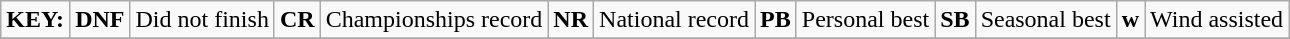<table class="wikitable">
<tr>
<td><strong>KEY:</strong></td>
<td><strong>DNF</strong></td>
<td>Did not finish</td>
<td><strong>CR</strong></td>
<td>Championships record</td>
<td><strong>NR</strong></td>
<td>National record</td>
<td><strong>PB</strong></td>
<td>Personal best</td>
<td><strong>SB</strong></td>
<td>Seasonal best</td>
<td><strong>w</strong></td>
<td>Wind assisted</td>
</tr>
<tr>
</tr>
</table>
